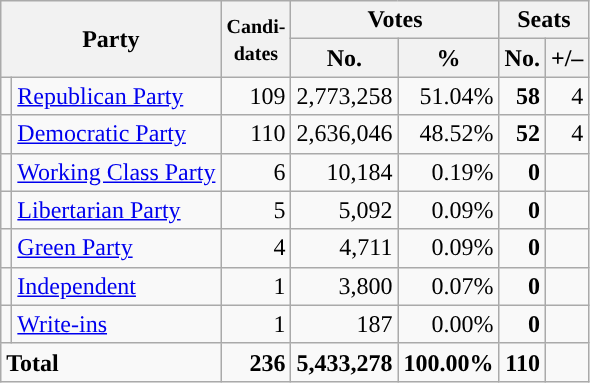<table class="wikitable" style="font-size:100%; text-align:right;">
<tr>
<th colspan=2 rowspan=2>Party</th>
<th rowspan=2><small>Candi-<br>dates</small></th>
<th colspan=2>Votes</th>
<th colspan=2>Seats</th>
</tr>
<tr>
<th>No.</th>
<th>%</th>
<th>No.</th>
<th>+/–</th>
</tr>
<tr>
<td style="background:"></td>
<td align=left><a href='#'>Republican Party</a></td>
<td>109</td>
<td>2,773,258</td>
<td>51.04%</td>
<td><strong>58</strong></td>
<td>4</td>
</tr>
<tr>
<td style="background:"></td>
<td align=left><a href='#'>Democratic Party</a></td>
<td>110</td>
<td>2,636,046</td>
<td>48.52%</td>
<td><strong>52</strong></td>
<td>4</td>
</tr>
<tr>
<td style="background:"></td>
<td align=left><a href='#'>Working Class Party</a></td>
<td>6</td>
<td>10,184</td>
<td>0.19%</td>
<td><strong>0</strong></td>
<td></td>
</tr>
<tr>
<td style="background:"></td>
<td align=left><a href='#'>Libertarian Party</a></td>
<td>5</td>
<td>5,092</td>
<td>0.09%</td>
<td><strong>0</strong></td>
<td></td>
</tr>
<tr>
<td style="background:"></td>
<td align=left><a href='#'>Green Party</a></td>
<td>4</td>
<td>4,711</td>
<td>0.09%</td>
<td><strong>0</strong></td>
<td></td>
</tr>
<tr>
<td style="background:"></td>
<td align=left><a href='#'>Independent</a></td>
<td>1</td>
<td>3,800</td>
<td>0.07%</td>
<td><strong>0</strong></td>
<td></td>
</tr>
<tr>
<td style="background:"></td>
<td align=left><a href='#'>Write-ins</a></td>
<td>1</td>
<td>187</td>
<td>0.00%</td>
<td><strong>0</strong></td>
<td></td>
</tr>
<tr style="font-weight:bold">
<td colspan=2 align=left>Total</td>
<td>236</td>
<td>5,433,278</td>
<td>100.00%</td>
<td>110</td>
<td></td>
</tr>
</table>
